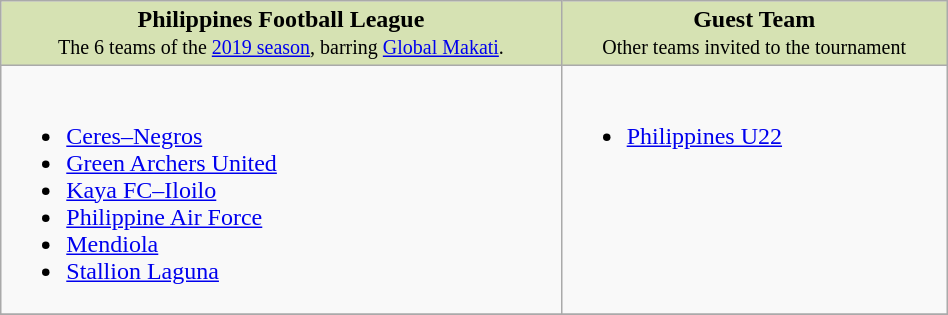<table class="wikitable" width=50%>
<tr style="background-color:#d6e2b3; text-align:center; vertical-align:top">
<td><strong>Philippines Football League</strong><br><small>The 6 teams of the <a href='#'>2019 season</a>, barring <a href='#'>Global Makati</a>.</small></td>
<td><strong>Guest Team</strong><br><small>Other teams invited to the tournament</small></td>
</tr>
<tr style="vertical-align:top">
<td><br><ul><li><a href='#'>Ceres–Negros</a></li><li><a href='#'>Green Archers United</a></li><li><a href='#'>Kaya FC–Iloilo</a></li><li><a href='#'>Philippine Air Force</a></li><li><a href='#'>Mendiola</a></li><li><a href='#'>Stallion Laguna</a></li></ul></td>
<td><br><ul><li><a href='#'>Philippines U22</a></li></ul></td>
</tr>
<tr>
</tr>
</table>
